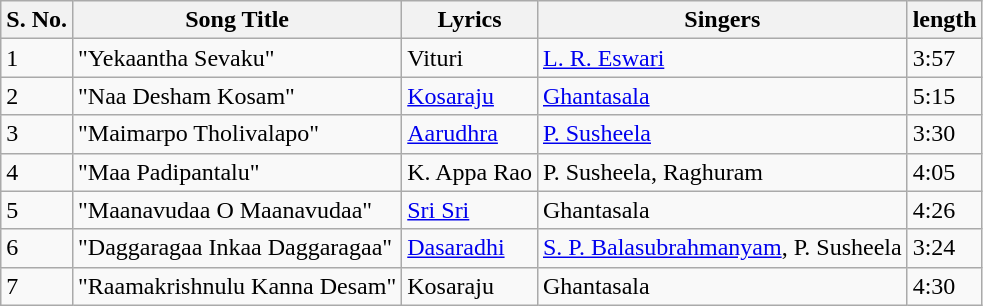<table class="wikitable">
<tr>
<th>S. No.</th>
<th>Song Title</th>
<th>Lyrics</th>
<th>Singers</th>
<th>length</th>
</tr>
<tr>
<td>1</td>
<td>"Yekaantha Sevaku"</td>
<td>Vituri</td>
<td><a href='#'>L. R. Eswari</a></td>
<td>3:57</td>
</tr>
<tr>
<td>2</td>
<td>"Naa Desham Kosam"</td>
<td><a href='#'>Kosaraju</a></td>
<td><a href='#'>Ghantasala</a></td>
<td>5:15</td>
</tr>
<tr>
<td>3</td>
<td>"Maimarpo Tholivalapo"</td>
<td><a href='#'>Aarudhra</a></td>
<td><a href='#'>P. Susheela</a></td>
<td>3:30</td>
</tr>
<tr>
<td>4</td>
<td>"Maa Padipantalu"</td>
<td>K. Appa Rao</td>
<td>P. Susheela, Raghuram</td>
<td>4:05</td>
</tr>
<tr>
<td>5</td>
<td>"Maanavudaa O Maanavudaa"</td>
<td><a href='#'>Sri Sri</a></td>
<td>Ghantasala</td>
<td>4:26</td>
</tr>
<tr>
<td>6</td>
<td>"Daggaragaa Inkaa Daggaragaa"</td>
<td><a href='#'>Dasaradhi</a></td>
<td><a href='#'>S. P. Balasubrahmanyam</a>, P. Susheela</td>
<td>3:24</td>
</tr>
<tr>
<td>7</td>
<td>"Raamakrishnulu Kanna Desam"</td>
<td>Kosaraju</td>
<td>Ghantasala</td>
<td>4:30</td>
</tr>
</table>
